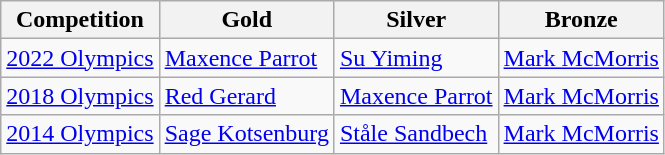<table class="wikitable mw-collapsible">
<tr>
<th>Competition</th>
<th>Gold</th>
<th>Silver</th>
<th>Bronze</th>
</tr>
<tr>
<td><a href='#'>2022 Olympics</a></td>
<td><a href='#'>Maxence Parrot</a></td>
<td><a href='#'>Su Yiming</a></td>
<td><a href='#'>Mark McMorris</a></td>
</tr>
<tr>
<td><a href='#'>2018 Olympics</a></td>
<td><a href='#'>Red Gerard</a></td>
<td><a href='#'>Maxence Parrot</a></td>
<td><a href='#'>Mark McMorris</a></td>
</tr>
<tr>
<td><a href='#'>2014 Olympics</a></td>
<td><a href='#'>Sage Kotsenburg</a></td>
<td><a href='#'>Ståle Sandbech</a></td>
<td><a href='#'>Mark McMorris</a></td>
</tr>
</table>
